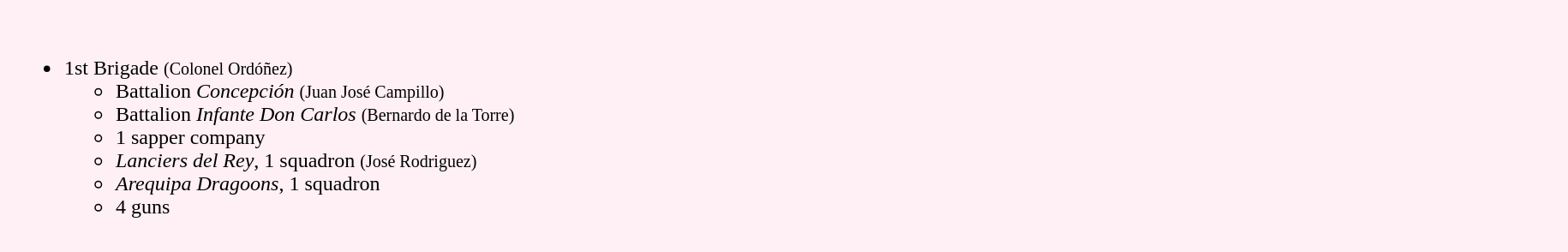<table cellpadding=10px>
<tr>
<td valign=top bgcolor="#FFF0F5" width=1200px><br><ul><li>1st Brigade <small>(Colonel Ordóñez)</small><ul><li> Battalion <em>Concepción</em> <small>(Juan José Campillo)</small></li><li> Battalion <em>Infante Don Carlos</em> <small>(Bernardo de la Torre)</small></li><li> 1 sapper company</li><li> <em>Lanciers del Rey</em>, 1 squadron <small>(José Rodriguez)</small></li><li> <em>Arequipa Dragoons</em>, 1 squadron</li><li>4 guns</li></ul></li></ul></td>
</tr>
</table>
